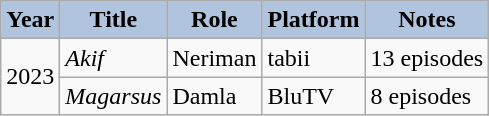<table class="wikitable">
<tr>
<th style="background:#B0C4DE;">Year</th>
<th style="background:#B0C4DE;">Title</th>
<th style="background:#B0C4DE;">Role</th>
<th style="background:#B0C4DE;">Platform</th>
<th style="background:#B0C4DE;">Notes</th>
</tr>
<tr>
<td rowspan="2">2023</td>
<td><em>Akif</em></td>
<td>Neriman</td>
<td>tabii</td>
<td>13 episodes</td>
</tr>
<tr>
<td><em>Magarsus</em></td>
<td>Damla</td>
<td>BluTV</td>
<td>8 episodes</td>
</tr>
</table>
